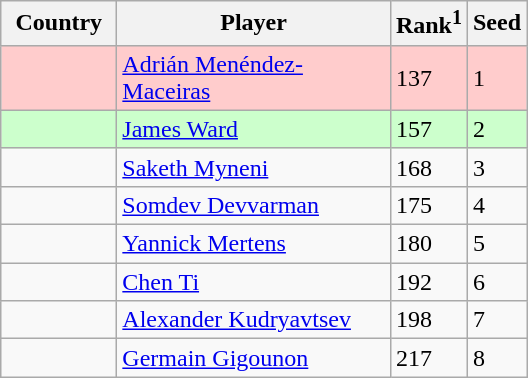<table class="sortable wikitable">
<tr>
<th width="70">Country</th>
<th width="175">Player</th>
<th>Rank<sup>1</sup></th>
<th>Seed</th>
</tr>
<tr style="background:#fcc;">
<td></td>
<td><a href='#'>Adrián Menéndez-Maceiras</a></td>
<td>137</td>
<td>1</td>
</tr>
<tr style="background:#cfc;">
<td></td>
<td><a href='#'>James Ward</a></td>
<td>157</td>
<td>2</td>
</tr>
<tr>
<td></td>
<td><a href='#'>Saketh Myneni</a></td>
<td>168</td>
<td>3</td>
</tr>
<tr>
<td></td>
<td><a href='#'>Somdev Devvarman</a></td>
<td>175</td>
<td>4</td>
</tr>
<tr>
<td></td>
<td><a href='#'>Yannick Mertens</a></td>
<td>180</td>
<td>5</td>
</tr>
<tr>
<td></td>
<td><a href='#'>Chen Ti</a></td>
<td>192</td>
<td>6</td>
</tr>
<tr>
<td></td>
<td><a href='#'>Alexander Kudryavtsev</a></td>
<td>198</td>
<td>7</td>
</tr>
<tr>
<td></td>
<td><a href='#'>Germain Gigounon</a></td>
<td>217</td>
<td>8</td>
</tr>
</table>
